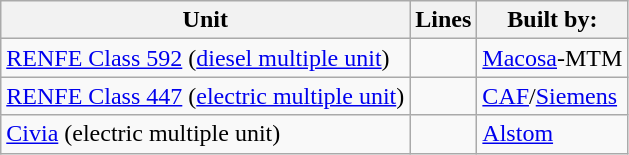<table class="wikitable">
<tr>
<th>Unit</th>
<th>Lines</th>
<th>Built by:</th>
</tr>
<tr>
<td><a href='#'>RENFE Class 592</a> (<a href='#'>diesel multiple unit</a>)</td>
<td>  </td>
<td><a href='#'>Macosa</a>-MTM</td>
</tr>
<tr>
<td><a href='#'>RENFE Class 447</a> (<a href='#'>electric multiple unit</a>)</td>
<td>  </td>
<td><a href='#'>CAF</a>/<a href='#'>Siemens</a></td>
</tr>
<tr>
<td><a href='#'>Civia</a> (electric multiple unit)</td>
<td>  </td>
<td><a href='#'>Alstom</a></td>
</tr>
</table>
